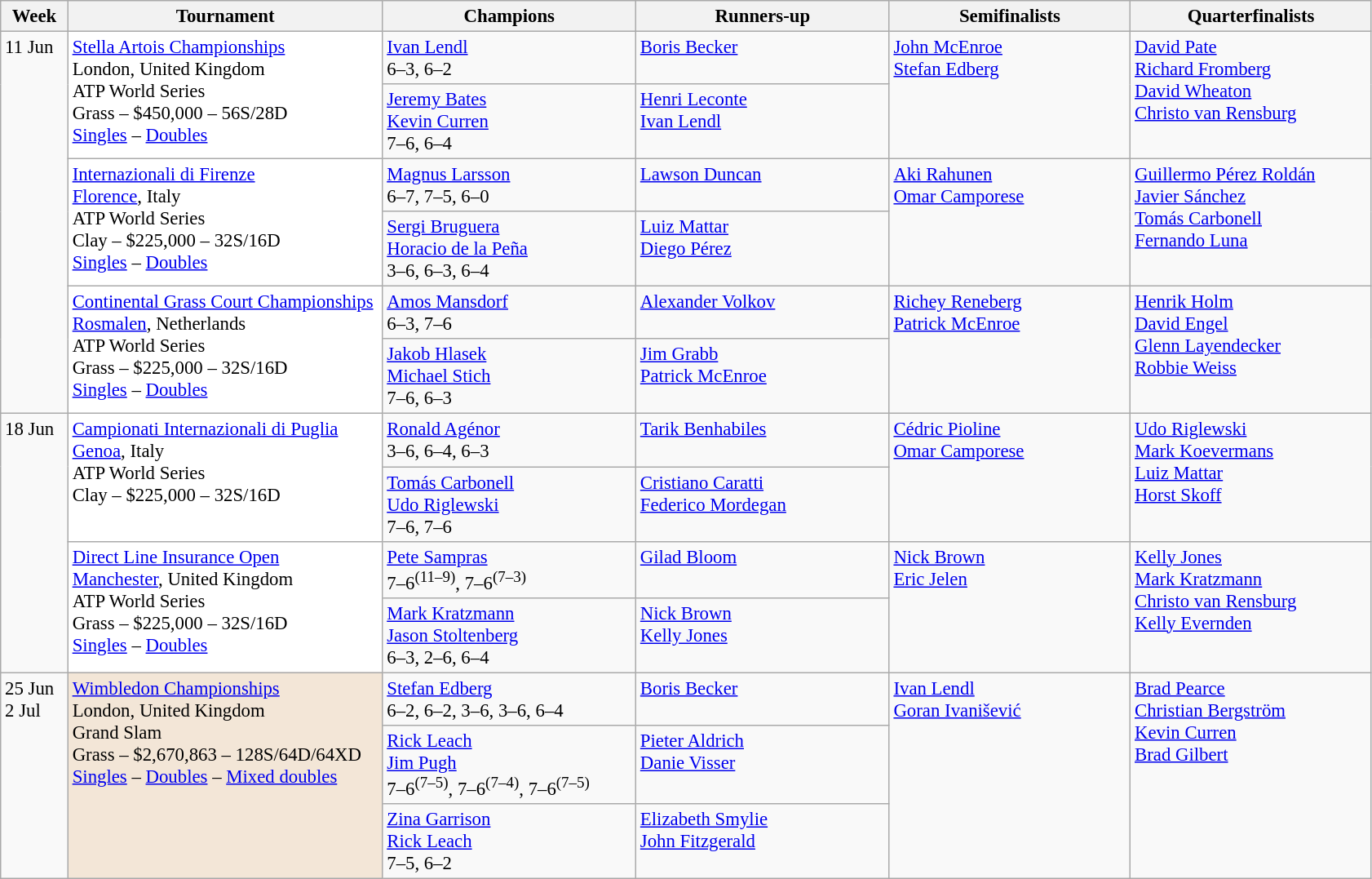<table class=wikitable style=font-size:95%>
<tr>
<th style="width:48px;">Week</th>
<th style="width:250px;">Tournament</th>
<th style="width:200px;">Champions</th>
<th style="width:200px;">Runners-up</th>
<th style="width:190px;">Semifinalists</th>
<th style="width:190px;">Quarterfinalists</th>
</tr>
<tr valign=top>
<td rowspan=6>11 Jun</td>
<td style="background:#FFF;" rowspan=2><a href='#'>Stella Artois Championships</a> <br> London, United Kingdom <br> ATP World Series <br> Grass – $450,000 – 56S/28D <br> <a href='#'>Singles</a> – <a href='#'>Doubles</a></td>
<td> <a href='#'>Ivan Lendl</a> <br> 6–3, 6–2</td>
<td> <a href='#'>Boris Becker</a></td>
<td rowspan=2> <a href='#'>John McEnroe</a> <br>  <a href='#'>Stefan Edberg</a></td>
<td rowspan=2> <a href='#'>David Pate</a> <br>  <a href='#'>Richard Fromberg</a> <br>  <a href='#'>David Wheaton</a> <br>  <a href='#'>Christo van Rensburg</a></td>
</tr>
<tr valign=top>
<td> <a href='#'>Jeremy Bates</a> <br>  <a href='#'>Kevin Curren</a> <br> 7–6, 6–4</td>
<td> <a href='#'>Henri Leconte</a> <br>  <a href='#'>Ivan Lendl</a></td>
</tr>
<tr valign=top>
<td style="background:#FFF;" rowspan=2><a href='#'>Internazionali di Firenze</a> <br> <a href='#'>Florence</a>, Italy <br>  ATP World Series <br> Clay – $225,000 – 32S/16D <br> <a href='#'>Singles</a> – <a href='#'>Doubles</a></td>
<td> <a href='#'>Magnus Larsson</a> <br> 6–7, 7–5, 6–0</td>
<td> <a href='#'>Lawson Duncan</a></td>
<td rowspan=2> <a href='#'>Aki Rahunen</a> <br>  <a href='#'>Omar Camporese</a></td>
<td rowspan=2> <a href='#'>Guillermo Pérez Roldán</a> <br>  <a href='#'>Javier Sánchez</a> <br>  <a href='#'>Tomás Carbonell</a> <br>  <a href='#'>Fernando Luna</a></td>
</tr>
<tr valign=top>
<td> <a href='#'>Sergi Bruguera</a> <br>  <a href='#'>Horacio de la Peña</a> <br> 3–6, 6–3, 6–4</td>
<td> <a href='#'>Luiz Mattar</a> <br>  <a href='#'>Diego Pérez</a></td>
</tr>
<tr valign=top>
<td style="background:#FFF;" rowspan=2><a href='#'>Continental Grass Court Championships</a> <br> <a href='#'>Rosmalen</a>, Netherlands <br> ATP World Series <br> Grass – $225,000 – 32S/16D <br> <a href='#'>Singles</a> – <a href='#'>Doubles</a></td>
<td> <a href='#'>Amos Mansdorf</a> <br> 6–3, 7–6</td>
<td> <a href='#'>Alexander Volkov</a></td>
<td rowspan=2> <a href='#'>Richey Reneberg</a> <br>  <a href='#'>Patrick McEnroe</a></td>
<td rowspan=2> <a href='#'>Henrik Holm</a> <br>  <a href='#'>David Engel</a> <br>  <a href='#'>Glenn Layendecker</a> <br>  <a href='#'>Robbie Weiss</a></td>
</tr>
<tr valign=top>
<td> <a href='#'>Jakob Hlasek</a> <br>  <a href='#'>Michael Stich</a> <br> 7–6, 6–3</td>
<td> <a href='#'>Jim Grabb</a> <br>  <a href='#'>Patrick McEnroe</a></td>
</tr>
<tr valign=top>
<td rowspan=4>18 Jun</td>
<td style="background:#FFF;" rowspan=2><a href='#'>Campionati Internazionali di Puglia</a> <br> <a href='#'>Genoa</a>, Italy <br> ATP World Series <br> Clay – $225,000 – 32S/16D</td>
<td> <a href='#'>Ronald Agénor</a> <br> 3–6, 6–4, 6–3</td>
<td> <a href='#'>Tarik Benhabiles</a></td>
<td rowspan=2> <a href='#'>Cédric Pioline</a> <br>  <a href='#'>Omar Camporese</a></td>
<td rowspan=2> <a href='#'>Udo Riglewski</a> <br>  <a href='#'>Mark Koevermans</a> <br>  <a href='#'>Luiz Mattar</a> <br>  <a href='#'>Horst Skoff</a></td>
</tr>
<tr valign=top>
<td> <a href='#'>Tomás Carbonell</a> <br>  <a href='#'>Udo Riglewski</a> <br> 7–6, 7–6</td>
<td> <a href='#'>Cristiano Caratti</a> <br>  <a href='#'>Federico Mordegan</a></td>
</tr>
<tr valign=top>
<td style="background:#FFF;" rowspan=2><a href='#'>Direct Line Insurance Open</a> <br> <a href='#'>Manchester</a>, United Kingdom <br> ATP World Series <br> Grass – $225,000 – 32S/16D <br> <a href='#'>Singles</a> – <a href='#'>Doubles</a></td>
<td> <a href='#'>Pete Sampras</a> <br> 7–6<sup>(11–9)</sup>, 7–6<sup>(7–3)</sup></td>
<td> <a href='#'>Gilad Bloom</a></td>
<td rowspan=2> <a href='#'>Nick Brown</a> <br>  <a href='#'>Eric Jelen</a></td>
<td rowspan=2> <a href='#'>Kelly Jones</a> <br>  <a href='#'>Mark Kratzmann</a> <br>  <a href='#'>Christo van Rensburg</a> <br>  <a href='#'>Kelly Evernden</a></td>
</tr>
<tr valign=top>
<td> <a href='#'>Mark Kratzmann</a> <br>  <a href='#'>Jason Stoltenberg</a> <br> 6–3, 2–6, 6–4</td>
<td> <a href='#'>Nick Brown</a> <br>  <a href='#'>Kelly Jones</a></td>
</tr>
<tr valign=top>
<td rowspan=3>25 Jun <br> 2 Jul</td>
<td style="background:#F3E6D7;" rowspan=3><a href='#'>Wimbledon Championships</a> <br> London, United Kingdom <br> Grand Slam <br> Grass – $2,670,863 – 128S/64D/64XD <br> <a href='#'>Singles</a> – <a href='#'>Doubles</a> – <a href='#'>Mixed doubles</a></td>
<td> <a href='#'>Stefan Edberg</a> <br> 6–2, 6–2, 3–6, 3–6, 6–4</td>
<td> <a href='#'>Boris Becker</a></td>
<td rowspan=3> <a href='#'>Ivan Lendl</a> <br>  <a href='#'>Goran Ivanišević</a></td>
<td rowspan=3> <a href='#'>Brad Pearce</a> <br>  <a href='#'>Christian Bergström</a> <br>  <a href='#'>Kevin Curren</a> <br>  <a href='#'>Brad Gilbert</a></td>
</tr>
<tr valign=top>
<td> <a href='#'>Rick Leach</a> <br>  <a href='#'>Jim Pugh</a> <br> 7–6<sup>(7–5)</sup>, 7–6<sup>(7–4)</sup>, 7–6<sup>(7–5)</sup></td>
<td> <a href='#'>Pieter Aldrich</a> <br>  <a href='#'>Danie Visser</a></td>
</tr>
<tr valign=top>
<td> <a href='#'>Zina Garrison</a> <br>  <a href='#'>Rick Leach</a> <br> 7–5, 6–2</td>
<td> <a href='#'>Elizabeth Smylie</a> <br>  <a href='#'>John Fitzgerald</a></td>
</tr>
</table>
